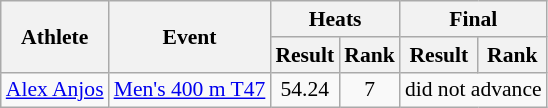<table class=wikitable style="font-size:90%">
<tr>
<th rowspan="2">Athlete</th>
<th rowspan="2">Event</th>
<th colspan="2">Heats</th>
<th colspan="2">Final</th>
</tr>
<tr>
<th>Result</th>
<th>Rank</th>
<th>Result</th>
<th>Rank</th>
</tr>
<tr align=center>
<td align=left><a href='#'>Alex Anjos</a></td>
<td align=left><a href='#'>Men's 400 m T47</a></td>
<td>54.24</td>
<td>7</td>
<td colspan="2">did not advance</td>
</tr>
</table>
